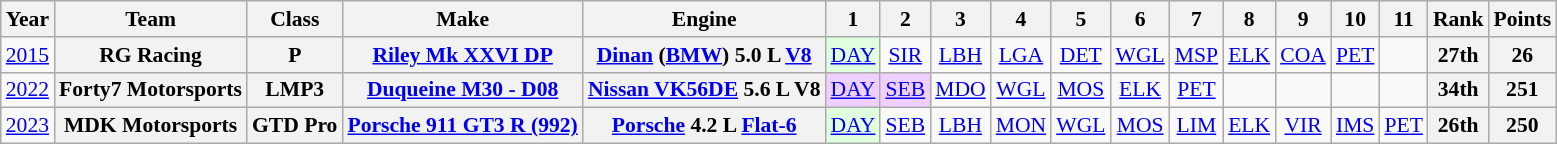<table class="wikitable" style="text-align:center; font-size:90%">
<tr>
<th>Year</th>
<th>Team</th>
<th>Class</th>
<th>Make</th>
<th>Engine</th>
<th>1</th>
<th>2</th>
<th>3</th>
<th>4</th>
<th>5</th>
<th>6</th>
<th>7</th>
<th>8</th>
<th>9</th>
<th>10</th>
<th>11</th>
<th>Rank</th>
<th>Points</th>
</tr>
<tr>
<td><a href='#'>2015</a></td>
<th>RG Racing</th>
<th>P</th>
<th><a href='#'>Riley Mk XXVI DP</a></th>
<th><a href='#'>Dinan</a> (<a href='#'>BMW</a>) 5.0 L <a href='#'>V8</a></th>
<td style="background:#dfffdf;"><a href='#'>DAY</a><br></td>
<td><a href='#'>SIR</a><br></td>
<td><a href='#'>LBH</a><br></td>
<td><a href='#'>LGA</a><br></td>
<td><a href='#'>DET</a><br></td>
<td><a href='#'>WGL</a><br></td>
<td><a href='#'>MSP</a><br></td>
<td><a href='#'>ELK</a><br></td>
<td><a href='#'>COA</a><br></td>
<td><a href='#'>PET</a><br></td>
<td></td>
<th>27th</th>
<th>26</th>
</tr>
<tr>
<td><a href='#'>2022</a></td>
<th>Forty7 Motorsports</th>
<th>LMP3</th>
<th><a href='#'>Duqueine M30 - D08</a></th>
<th><a href='#'>Nissan VK56DE</a> 5.6 L V8</th>
<td style="background:#EFCFFF;"><a href='#'>DAY</a><br></td>
<td style="background:#EFCFFF;"><a href='#'>SEB</a><br></td>
<td style="background:"><a href='#'>MDO</a><br></td>
<td style="background:"><a href='#'>WGL</a><br></td>
<td style="background:"><a href='#'>MOS</a><br></td>
<td style="background:"><a href='#'>ELK</a><br></td>
<td style="background:"><a href='#'>PET</a><br></td>
<td></td>
<td></td>
<td></td>
<td></td>
<th>34th</th>
<th>251</th>
</tr>
<tr>
<td><a href='#'>2023</a></td>
<th>MDK Motorsports</th>
<th>GTD Pro</th>
<th><a href='#'>Porsche 911 GT3 R (992)</a></th>
<th><a href='#'>Porsche</a> 4.2 L <a href='#'>Flat-6</a></th>
<td style="background:#DFFFDF;"><a href='#'>DAY</a><br></td>
<td><a href='#'>SEB</a><br></td>
<td><a href='#'>LBH</a><br></td>
<td><a href='#'>MON</a><br></td>
<td><a href='#'>WGL</a><br></td>
<td><a href='#'>MOS</a><br></td>
<td><a href='#'>LIM</a><br></td>
<td><a href='#'>ELK</a><br></td>
<td><a href='#'>VIR</a><br></td>
<td><a href='#'>IMS</a></td>
<td><a href='#'>PET</a><br></td>
<th>26th</th>
<th>250</th>
</tr>
</table>
